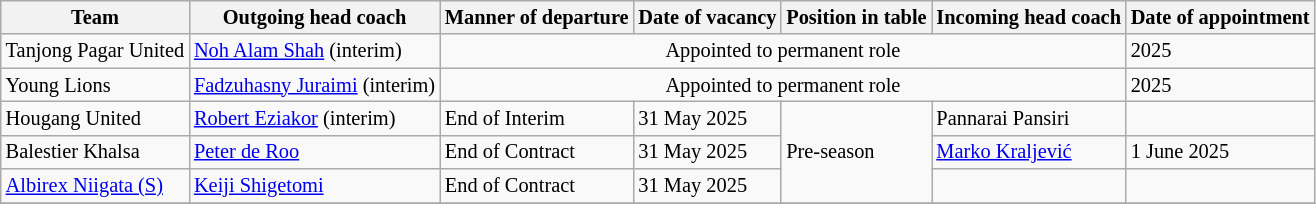<table class="wikitable sortable" style="font-size:85%;">
<tr>
<th>Team</th>
<th>Outgoing head coach</th>
<th>Manner of departure</th>
<th>Date of vacancy</th>
<th>Position in table</th>
<th>Incoming head coach</th>
<th>Date of appointment</th>
</tr>
<tr>
<td>Tanjong Pagar United</td>
<td> <a href='#'>Noh Alam Shah</a> (interim)</td>
<td align=center colspan=4>Appointed to permanent role</td>
<td>2025</td>
</tr>
<tr>
<td>Young Lions</td>
<td> <a href='#'>Fadzuhasny Juraimi</a> (interim)</td>
<td align=center colspan=4>Appointed to permanent role</td>
<td>2025</td>
</tr>
<tr>
<td>Hougang United</td>
<td> <a href='#'>Robert Eziakor</a> (interim)</td>
<td>End of Interim</td>
<td>31 May 2025</td>
<td rowspan="3">Pre-season</td>
<td> Pannarai Pansiri</td>
<td></td>
</tr>
<tr>
<td>Balestier Khalsa</td>
<td> <a href='#'>Peter de Roo</a></td>
<td>End of Contract</td>
<td>31 May 2025 </td>
<td> <a href='#'>Marko Kraljević</a></td>
<td>1 June 2025 </td>
</tr>
<tr>
<td><a href='#'>Albirex Niigata (S)</a></td>
<td> <a href='#'>Keiji Shigetomi</a></td>
<td>End of Contract</td>
<td>31 May 2025</td>
<td></td>
<td></td>
</tr>
<tr>
</tr>
</table>
